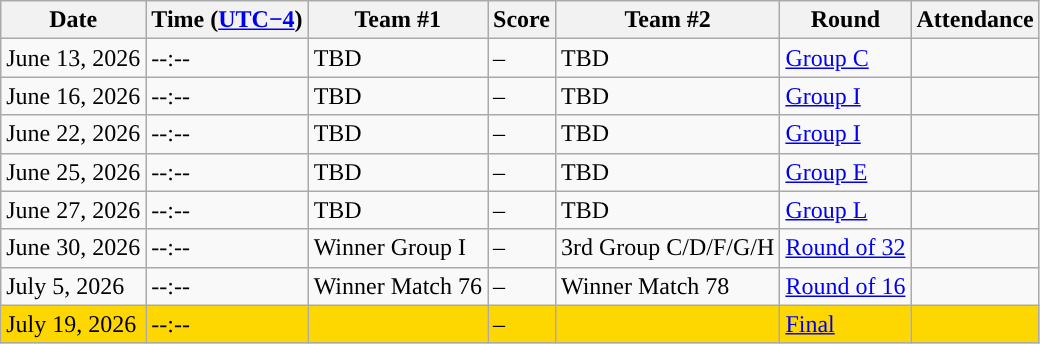<table class="wikitable sortable">
<tr>
<th style="text-align:center;">Date</th>
<th style="text-align:center;">Time (<a href='#'>UTC−4</a>)</th>
<th style="text-align:center;">Team #1</th>
<th style="text-align:center;">Score</th>
<th style="text-align:center;">Team #2</th>
<th style="text-align:center;">Round</th>
<th>Attendance</th>
</tr>
<tr>
<td>June 13, 2026</td>
<td>--:--</td>
<td>TBD</td>
<td>–</td>
<td>TBD</td>
<td><a href='#'>Group C</a></td>
<td></td>
</tr>
<tr>
<td>June 16, 2026</td>
<td>--:--</td>
<td>TBD</td>
<td>–</td>
<td>TBD</td>
<td><a href='#'>Group I</a></td>
<td></td>
</tr>
<tr>
<td>June 22, 2026</td>
<td>--:--</td>
<td>TBD</td>
<td>–</td>
<td>TBD</td>
<td><a href='#'>Group I</a></td>
<td></td>
</tr>
<tr>
<td>June 25, 2026</td>
<td>--:--</td>
<td>TBD</td>
<td>–</td>
<td>TBD</td>
<td><a href='#'>Group E</a></td>
<td></td>
</tr>
<tr>
<td>June 27, 2026</td>
<td>--:--</td>
<td>TBD</td>
<td>–</td>
<td>TBD</td>
<td><a href='#'>Group L</a></td>
<td></td>
</tr>
<tr>
<td>June 30, 2026</td>
<td>--:--</td>
<td>Winner Group I</td>
<td>–</td>
<td>3rd Group C/D/F/G/H</td>
<td><a href='#'>Round of 32</a></td>
<td></td>
</tr>
<tr>
<td>July 5, 2026</td>
<td>--:--</td>
<td>Winner Match 76</td>
<td>–</td>
<td>Winner Match 78</td>
<td><a href='#'>Round of 16</a></td>
<td></td>
</tr>
<tr bgcolor=gold>
<td>July 19, 2026</td>
<td>--:--</td>
<td></td>
<td>–</td>
<td></td>
<td><a href='#'>Final</a></td>
<td></td>
</tr>
</table>
